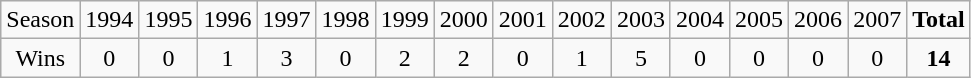<table class="wikitable sortable">
<tr>
<td>Season</td>
<td>1994</td>
<td>1995</td>
<td>1996</td>
<td>1997</td>
<td>1998</td>
<td>1999</td>
<td>2000</td>
<td>2001</td>
<td>2002</td>
<td>2003</td>
<td>2004</td>
<td>2005</td>
<td>2006</td>
<td>2007</td>
<td><strong>Total</strong></td>
</tr>
<tr align=center>
<td>Wins</td>
<td>0</td>
<td>0</td>
<td>1</td>
<td>3</td>
<td>0</td>
<td>2</td>
<td>2</td>
<td>0</td>
<td>1</td>
<td>5</td>
<td>0</td>
<td>0</td>
<td>0</td>
<td>0</td>
<td><strong>14</strong></td>
</tr>
</table>
